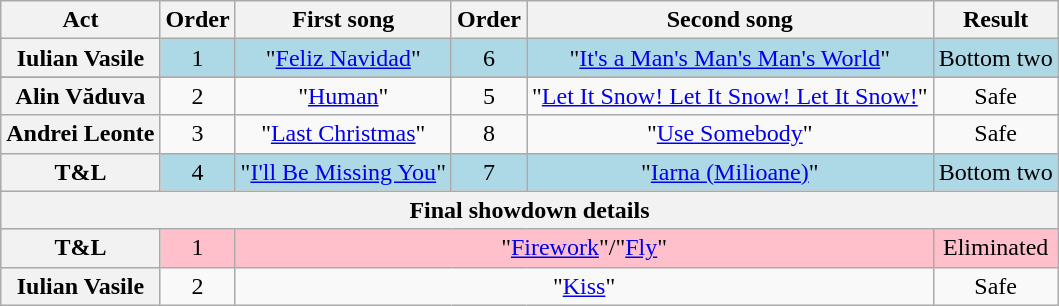<table class="wikitable plainrowheaders" style="text-align:center;">
<tr>
<th scope="col">Act</th>
<th scope="col">Order</th>
<th scope="col">First song</th>
<th scope="col">Order</th>
<th scope="col">Second song</th>
<th scope="col">Result</th>
</tr>
<tr style="background:lightblue;">
<th scope="row">Iulian Vasile</th>
<td>1</td>
<td>"<a href='#'>Feliz Navidad</a>"</td>
<td>6</td>
<td>"<a href='#'>It's a Man's Man's Man's World</a>"</td>
<td>Bottom two</td>
</tr>
<tr>
</tr>
<tr>
<th scope="row">Alin Văduva</th>
<td>2</td>
<td>"<a href='#'>Human</a>"</td>
<td>5</td>
<td>"<a href='#'>Let It Snow! Let It Snow! Let It Snow!</a>"</td>
<td>Safe</td>
</tr>
<tr>
<th scope="row">Andrei Leonte</th>
<td>3</td>
<td>"<a href='#'>Last Christmas</a>"</td>
<td>8</td>
<td>"<a href='#'>Use Somebody</a>"</td>
<td>Safe</td>
</tr>
<tr style="background:lightblue;">
<th scope="row">T&L</th>
<td>4</td>
<td>"<a href='#'>I'll Be Missing You</a>"</td>
<td>7</td>
<td>"<a href='#'>Iarna (Milioane)</a>"</td>
<td>Bottom two</td>
</tr>
<tr>
<th scope="col" colspan="7">Final showdown details</th>
</tr>
<tr style="background:pink;">
<th scope="row">T&L</th>
<td>1</td>
<td colspan="3">"<a href='#'>Firework</a>"/"<a href='#'>Fly</a>"</td>
<td>Eliminated</td>
</tr>
<tr>
<th scope="row">Iulian Vasile</th>
<td>2</td>
<td colspan="3">"<a href='#'>Kiss</a>"</td>
<td>Safe</td>
</tr>
</table>
